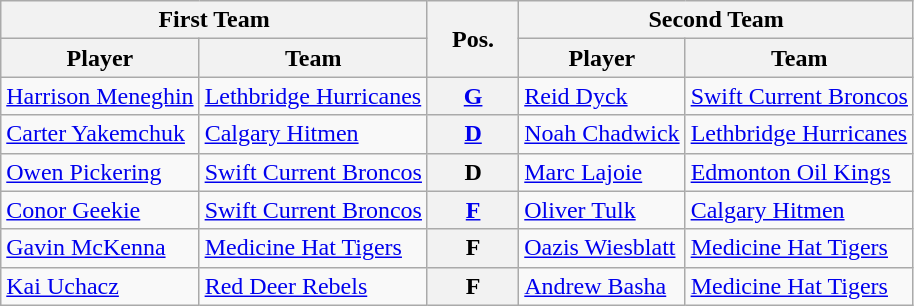<table class="wikitable">
<tr>
<th colspan="2">First Team</th>
<th style="width:10%;" rowspan="2">Pos.</th>
<th colspan="2">Second Team</th>
</tr>
<tr>
<th>Player</th>
<th>Team</th>
<th>Player</th>
<th>Team</th>
</tr>
<tr>
<td><a href='#'>Harrison Meneghin</a></td>
<td><a href='#'>Lethbridge Hurricanes</a></td>
<th style="text-align:center;"><a href='#'>G</a></th>
<td><a href='#'>Reid Dyck</a></td>
<td><a href='#'>Swift Current Broncos</a></td>
</tr>
<tr>
<td><a href='#'>Carter Yakemchuk</a></td>
<td><a href='#'>Calgary Hitmen</a></td>
<th style="text-align:center;"><a href='#'>D</a></th>
<td><a href='#'>Noah Chadwick</a></td>
<td><a href='#'>Lethbridge Hurricanes</a></td>
</tr>
<tr>
<td><a href='#'>Owen Pickering</a></td>
<td><a href='#'>Swift Current Broncos</a></td>
<th style="text-align:center;">D</th>
<td><a href='#'>Marc Lajoie</a></td>
<td><a href='#'>Edmonton Oil Kings</a></td>
</tr>
<tr>
<td><a href='#'>Conor Geekie</a></td>
<td><a href='#'>Swift Current Broncos</a></td>
<th style="text-align:center;"><a href='#'>F</a></th>
<td><a href='#'>Oliver Tulk</a></td>
<td><a href='#'>Calgary Hitmen</a></td>
</tr>
<tr>
<td><a href='#'>Gavin McKenna</a></td>
<td><a href='#'>Medicine Hat Tigers</a></td>
<th style="text-align:center;">F</th>
<td><a href='#'>Oazis Wiesblatt</a></td>
<td><a href='#'>Medicine Hat Tigers</a></td>
</tr>
<tr>
<td><a href='#'>Kai Uchacz</a></td>
<td><a href='#'>Red Deer Rebels</a></td>
<th style="text-align:center;">F</th>
<td><a href='#'>Andrew Basha</a></td>
<td><a href='#'>Medicine Hat Tigers</a></td>
</tr>
</table>
